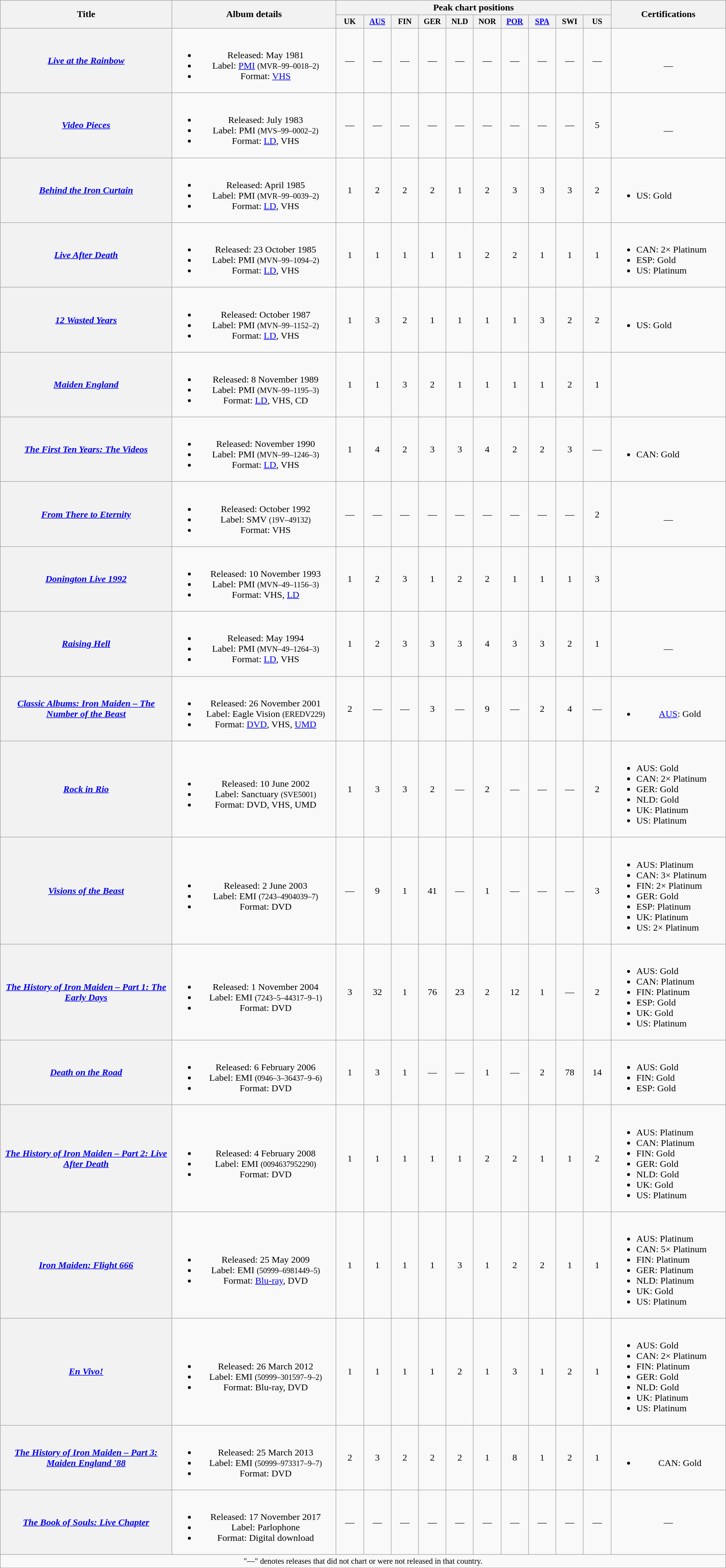<table class="wikitable plainrowheaders" style="text-align:center;">
<tr>
<th scope="col" rowspan="2">Title</th>
<th scope="col" rowspan="2" style="width:275px;">Album details</th>
<th scope="col" colspan="10" style="width:350px;">Peak chart positions</th>
<th scope="col" rowspan="2" style="width:190px;">Certifications</th>
</tr>
<tr>
<th style="width:3em;font-size:85%;">UK</th>
<th style="width:3em;font-size:85%;"><a href='#'>AUS</a></th>
<th style="width:3em;font-size:85%;">FIN</th>
<th style="width:3em;font-size:85%;">GER<br></th>
<th style="width:3em;font-size:85%;">NLD</th>
<th style="width:3em;font-size:85%;">NOR<br></th>
<th style="width:3em;font-size:85%;"><a href='#'>POR</a></th>
<th style="width:3em;font-size:85%;"><a href='#'>SPA</a><br></th>
<th style="width:3em;font-size:85%;">SWI<br></th>
<th style="width:3em;font-size:85%;">US</th>
</tr>
<tr>
<th scope="row"><em><a href='#'>Live at the Rainbow</a></em></th>
<td><br><ul><li>Released: May 1981</li><li>Label: <a href='#'>PMI</a> <small>(MVR–99–0018–2)</small></li><li>Format: <a href='#'>VHS</a></li></ul></td>
<td>—</td>
<td>—</td>
<td>—</td>
<td>—</td>
<td>—</td>
<td>—</td>
<td>—</td>
<td>—</td>
<td>—</td>
<td>—</td>
<td align="center"><br>—</td>
</tr>
<tr>
<th scope="row"><em><a href='#'>Video Pieces</a></em></th>
<td><br><ul><li>Released: July 1983</li><li>Label: PMI <small>(MVS–99–0002–2)</small></li><li>Format: <a href='#'>LD</a>, VHS</li></ul></td>
<td>—</td>
<td>—</td>
<td>—</td>
<td>—</td>
<td>—</td>
<td>—</td>
<td>—</td>
<td>—</td>
<td>—</td>
<td>5</td>
<td align="center"><br>—</td>
</tr>
<tr>
<th scope="row"><em><a href='#'>Behind the Iron Curtain</a></em></th>
<td><br><ul><li>Released: April 1985</li><li>Label: PMI <small>(MVR–99–0039–2)</small></li><li>Format: <a href='#'>LD</a>, VHS</li></ul></td>
<td>1</td>
<td>2</td>
<td>2</td>
<td>2</td>
<td>1</td>
<td>2</td>
<td>3</td>
<td>3</td>
<td>3</td>
<td>2</td>
<td align="left"><br><ul><li>US: Gold</li></ul></td>
</tr>
<tr>
<th scope="row"><em><a href='#'>Live After Death</a></em></th>
<td><br><ul><li>Released: 23 October 1985</li><li>Label: PMI <small>(MVN–99–1094–2)</small></li><li>Format: <a href='#'>LD</a>, VHS</li></ul></td>
<td>1</td>
<td>1</td>
<td>1</td>
<td>1</td>
<td>1</td>
<td>2</td>
<td>2</td>
<td>1</td>
<td>1</td>
<td>1</td>
<td align="left"><br><ul><li>CAN: 2× Platinum</li><li>ESP: Gold</li><li>US: Platinum</li></ul></td>
</tr>
<tr>
<th scope="row"><em><a href='#'>12 Wasted Years</a></em></th>
<td><br><ul><li>Released: October 1987</li><li>Label: PMI <small>(MVN–99–1152–2)</small></li><li>Format: <a href='#'>LD</a>, VHS</li></ul></td>
<td>1</td>
<td>3</td>
<td>2</td>
<td>1</td>
<td>1</td>
<td>1</td>
<td>1</td>
<td>3</td>
<td>2</td>
<td>2</td>
<td align="left"><br><ul><li>US: Gold</li></ul></td>
</tr>
<tr>
<th scope="row"><em><a href='#'>Maiden England</a></em></th>
<td><br><ul><li>Released: 8 November 1989</li><li>Label: PMI <small>(MVN–99–1195–3)</small></li><li>Format: <a href='#'>LD</a>, VHS, CD</li></ul></td>
<td>1</td>
<td>1</td>
<td>3</td>
<td>2</td>
<td>1</td>
<td>1</td>
<td>1</td>
<td>1</td>
<td>2</td>
<td>1</td>
<td align="left"></td>
</tr>
<tr>
<th scope="row"><em><a href='#'>The First Ten Years: The Videos</a></em></th>
<td><br><ul><li>Released: November 1990</li><li>Label: PMI <small>(MVN–99–1246–3)</small></li><li>Format: <a href='#'>LD</a>, VHS</li></ul></td>
<td>1</td>
<td>4</td>
<td>2</td>
<td>3</td>
<td>3</td>
<td>4</td>
<td>2</td>
<td>2</td>
<td>3</td>
<td>—</td>
<td align="left"><br><ul><li>CAN: Gold</li></ul></td>
</tr>
<tr>
<th scope="row"><em><a href='#'>From There to Eternity</a></em></th>
<td><br><ul><li>Released: October 1992</li><li>Label: SMV <small>(19V–49132)</small></li><li>Format: VHS</li></ul></td>
<td>—</td>
<td>—</td>
<td>—</td>
<td>—</td>
<td>—</td>
<td>—</td>
<td>—</td>
<td>—</td>
<td>—</td>
<td>2</td>
<td align="center"><br>—</td>
</tr>
<tr>
<th scope="row"><em><a href='#'>Donington Live 1992</a></em></th>
<td><br><ul><li>Released: 10 November 1993</li><li>Label: PMI <small>(MVN–49–1156–3)</small></li><li>Format: VHS, <a href='#'>LD</a></li></ul></td>
<td>1</td>
<td>2</td>
<td>3</td>
<td>1</td>
<td>2</td>
<td>2</td>
<td>1</td>
<td>1</td>
<td>1</td>
<td>3</td>
<td align="left"></td>
</tr>
<tr>
<th scope="row"><em><a href='#'>Raising Hell</a></em></th>
<td><br><ul><li>Released: May 1994</li><li>Label: PMI <small>(MVN–49–1264–3)</small></li><li>Format: <a href='#'>LD</a>, VHS</li></ul></td>
<td>1</td>
<td>2</td>
<td>3</td>
<td>3</td>
<td>3</td>
<td>4</td>
<td>3</td>
<td>3</td>
<td>2</td>
<td>1</td>
<td align="center"><br>—</td>
</tr>
<tr>
<th scope="row"><em><a href='#'>Classic Albums: Iron Maiden – The Number of the Beast</a></em></th>
<td><br><ul><li>Released: 26 November 2001</li><li>Label: Eagle Vision <small>(EREDV229)</small></li><li>Format: <a href='#'>DVD</a>, VHS, <a href='#'>UMD</a></li></ul></td>
<td>2</td>
<td>—</td>
<td>—</td>
<td>3</td>
<td>—</td>
<td>9</td>
<td>—</td>
<td>2</td>
<td>4</td>
<td>—</td>
<td align="center"><br><ul><li><a href='#'>AUS</a>: Gold</li></ul></td>
</tr>
<tr>
<th scope="row"><em><a href='#'>Rock in Rio</a></em></th>
<td><br><ul><li>Released: 10 June 2002</li><li>Label: Sanctuary <small>(SVE5001)</small></li><li>Format: DVD, VHS, UMD</li></ul></td>
<td>1<br></td>
<td>3<br></td>
<td>3<br></td>
<td>2<br></td>
<td>—</td>
<td>2</td>
<td>—</td>
<td>—</td>
<td>—</td>
<td>2<br></td>
<td align="left"><br><ul><li>AUS: Gold</li><li>CAN: 2× Platinum</li><li>GER: Gold</li><li>NLD: Gold</li><li>UK: Platinum</li><li>US: Platinum</li></ul></td>
</tr>
<tr>
<th scope="row"><em><a href='#'>Visions of the Beast</a></em></th>
<td><br><ul><li>Released: 2 June 2003</li><li>Label: EMI <small>(7243–4904039–7)</small></li><li>Format: DVD</li></ul></td>
<td>—</td>
<td>9<br></td>
<td>1<br></td>
<td>41</td>
<td>—</td>
<td>1</td>
<td>—</td>
<td>—</td>
<td>—</td>
<td>3</td>
<td align="left"><br><ul><li>AUS: Platinum</li><li>CAN: 3× Platinum</li><li>FIN: 2× Platinum</li><li>GER: Gold</li><li>ESP: Platinum</li><li>UK: Platinum</li><li>US: 2× Platinum</li></ul></td>
</tr>
<tr>
<th scope="row"><em><a href='#'>The History of Iron Maiden – Part 1: The Early Days</a></em></th>
<td><br><ul><li>Released: 1 November 2004</li><li>Label: EMI <small>(7243–5–44317–9–1)</small></li><li>Format: DVD</li></ul></td>
<td>3<br></td>
<td>32<br></td>
<td>1<br></td>
<td>76</td>
<td>23<br></td>
<td>2</td>
<td>12<br></td>
<td>1<br></td>
<td>—</td>
<td>2</td>
<td align="left"><br><ul><li>AUS: Gold</li><li>CAN: Platinum</li><li>FIN: Platinum</li><li>ESP: Gold</li><li>UK: Gold</li><li>US: Platinum</li></ul></td>
</tr>
<tr>
<th scope="row"><em><a href='#'>Death on the Road</a></em></th>
<td><br><ul><li>Released: 6 February 2006</li><li>Label: EMI <small>(0946–3–36437–9–6)</small></li><li>Format: DVD</li></ul></td>
<td>1<br></td>
<td>3<br></td>
<td>1<br></td>
<td>—</td>
<td>—</td>
<td>1</td>
<td>—</td>
<td>2</td>
<td>78</td>
<td>14<br></td>
<td align="left"><br><ul><li>AUS: Gold</li><li>FIN: Gold</li><li>ESP: Gold</li></ul></td>
</tr>
<tr>
<th scope="row"><em><a href='#'>The History of Iron Maiden – Part 2: Live After Death</a></em></th>
<td><br><ul><li>Released: 4 February 2008</li><li>Label: EMI <small>(0094637952290)</small></li><li>Format: DVD</li></ul></td>
<td>1<br></td>
<td>1<br></td>
<td>1<br></td>
<td>1<br></td>
<td>1<br></td>
<td>2<br></td>
<td>2<br></td>
<td>1<br></td>
<td>1<br></td>
<td>2<br></td>
<td align="left"><br><ul><li>AUS: Platinum</li><li>CAN: Platinum</li><li>FIN: Gold</li><li>GER: Gold</li><li>NLD: Gold</li><li>UK: Gold</li><li>US: Platinum</li></ul></td>
</tr>
<tr>
<th scope="row"><em><a href='#'>Iron Maiden: Flight 666</a></em></th>
<td><br><ul><li>Released: 25 May 2009</li><li>Label: EMI <small>(50999–6981449–5)</small></li><li>Format: <a href='#'>Blu-ray</a>, DVD</li></ul></td>
<td>1<br></td>
<td>1<br></td>
<td>1<br></td>
<td>1<br></td>
<td>3<br></td>
<td>1<br></td>
<td>2<br></td>
<td>2<br></td>
<td>1<br></td>
<td>1<br></td>
<td align="left"><br><ul><li>AUS: Platinum</li><li>CAN: 5× Platinum</li><li>FIN: Platinum</li><li>GER: Platinum</li><li>NLD: Platinum</li><li>UK: Gold</li><li>US: Platinum</li></ul></td>
</tr>
<tr>
<th scope="row"><em><a href='#'>En Vivo!</a></em></th>
<td><br><ul><li>Released: 26 March 2012</li><li>Label: EMI <small>(50999–301597–9–2)</small></li><li>Format: Blu-ray, DVD</li></ul></td>
<td>1<br></td>
<td>1<br></td>
<td>1<br></td>
<td>1<br></td>
<td>2<br></td>
<td>1<br></td>
<td>3<br></td>
<td>1<br></td>
<td>2<br></td>
<td>1</td>
<td align="left"><br><ul><li>AUS: Gold</li><li>CAN: 2× Platinum</li><li>FIN: Platinum</li><li>GER: Gold</li><li>NLD: Gold</li><li>UK: Platinum</li><li>US: Platinum</li></ul></td>
</tr>
<tr>
<th scope="row"><em><a href='#'>The History of Iron Maiden – Part 3: Maiden England '88</a></em></th>
<td><br><ul><li>Released: 25 March 2013</li><li>Label: EMI <small>(50999–973317–9–7)</small></li><li>Format: DVD</li></ul></td>
<td>2<br></td>
<td>3<br></td>
<td>2<br></td>
<td>2<br></td>
<td>2<br></td>
<td>1</td>
<td>8<br></td>
<td>1<br></td>
<td>2<br></td>
<td>1<br></td>
<td align="center"><br><ul><li>CAN: Gold</li></ul></td>
</tr>
<tr>
<th scope="row"><em><a href='#'>The Book of Souls: Live Chapter</a></em></th>
<td><br><ul><li>Released: 17 November 2017</li><li>Label: Parlophone</li><li>Format: Digital download</li></ul></td>
<td>—</td>
<td>—</td>
<td>—</td>
<td>—</td>
<td>—</td>
<td>—</td>
<td>—</td>
<td>—</td>
<td>—</td>
<td>—</td>
<td align="center">—</td>
</tr>
<tr>
<td colspan="13" style="text-align:center; font-size:85%">"—" denotes releases that did not chart or were not released in that country.</td>
</tr>
</table>
